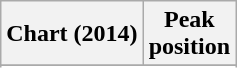<table class="wikitable sortable plainrowheaders">
<tr>
<th>Chart (2014)</th>
<th>Peak<br>position</th>
</tr>
<tr>
</tr>
<tr>
</tr>
<tr>
</tr>
<tr>
</tr>
<tr>
</tr>
<tr>
</tr>
<tr>
</tr>
<tr>
</tr>
<tr>
</tr>
<tr>
</tr>
</table>
